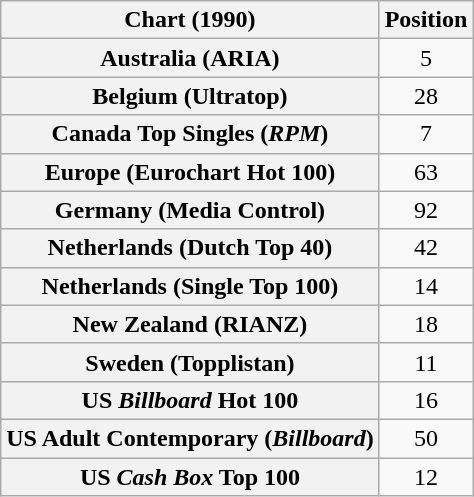<table class="wikitable sortable plainrowheaders" style="text-align:center">
<tr>
<th>Chart (1990)</th>
<th>Position</th>
</tr>
<tr>
<th scope="row">Australia (ARIA)</th>
<td>5</td>
</tr>
<tr>
<th scope="row">Belgium (Ultratop)</th>
<td>28</td>
</tr>
<tr>
<th scope="row">Canada Top Singles (<em>RPM</em>)</th>
<td>7</td>
</tr>
<tr>
<th scope="row">Europe (Eurochart Hot 100)</th>
<td>63</td>
</tr>
<tr>
<th scope="row">Germany (Media Control)</th>
<td>92</td>
</tr>
<tr>
<th scope="row">Netherlands (Dutch Top 40)</th>
<td>42</td>
</tr>
<tr>
<th scope="row">Netherlands (Single Top 100)</th>
<td>14</td>
</tr>
<tr>
<th scope="row">New Zealand (RIANZ)</th>
<td>18</td>
</tr>
<tr>
<th scope="row">Sweden (Topplistan)</th>
<td>11</td>
</tr>
<tr>
<th scope="row">US <em>Billboard</em> Hot 100</th>
<td>16</td>
</tr>
<tr>
<th scope="row">US Adult Contemporary (<em>Billboard</em>)</th>
<td>50</td>
</tr>
<tr>
<th scope="row">US <em>Cash Box</em> Top 100</th>
<td>12</td>
</tr>
</table>
